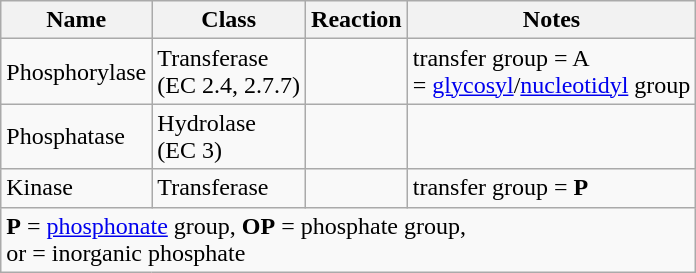<table class=wikitable>
<tr>
<th>Name</th>
<th>Class</th>
<th>Reaction</th>
<th>Notes</th>
</tr>
<tr>
<td>Phosphorylase</td>
<td>Transferase<br>(EC 2.4, 2.7.7)</td>
<td></td>
<td>transfer group = A<br>= <a href='#'>glycosyl</a>/<a href='#'>nucleotidyl</a> group</td>
</tr>
<tr>
<td>Phosphatase</td>
<td>Hydrolase<br>(EC 3)</td>
<td></td>
<td></td>
</tr>
<tr>
<td>Kinase</td>
<td>Transferase<br></td>
<td></td>
<td>transfer group = <strong>P</strong></td>
</tr>
<tr>
<td colspan=4><strong>P</strong> = <a href='#'>phosphonate</a> group, <strong>OP</strong> = phosphate group,<br> or  = inorganic phosphate</td>
</tr>
</table>
